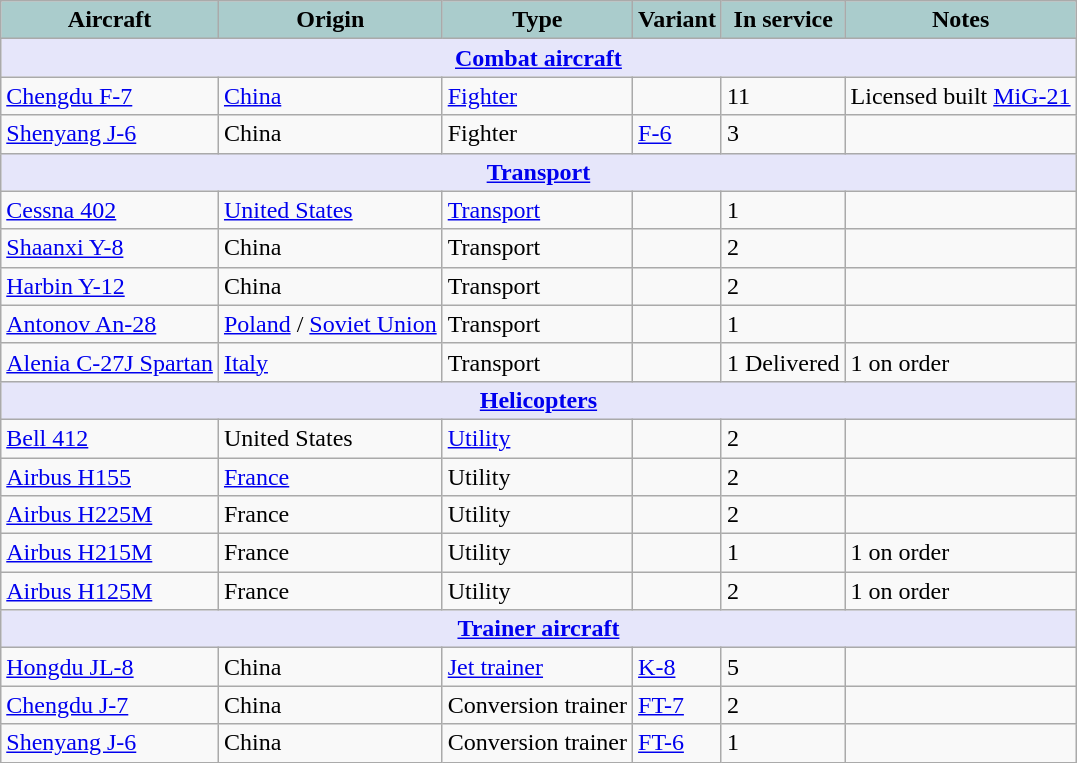<table class="wikitable">
<tr>
<th style="text-align:center; background:#acc;">Aircraft</th>
<th style="text-align: center; background:#acc;">Origin</th>
<th style="text-align:l center; background:#acc;">Type</th>
<th style="text-align:left; background:#acc;">Variant</th>
<th style="text-align:center; background:#acc;">In service</th>
<th style="text-align: center; background:#acc;">Notes</th>
</tr>
<tr>
<th colspan="7" style="align: center; background: lavender;"><a href='#'>Combat aircraft</a></th>
</tr>
<tr>
<td><a href='#'>Chengdu F-7</a></td>
<td><a href='#'>China</a></td>
<td><a href='#'>Fighter</a></td>
<td></td>
<td>11</td>
<td>Licensed built <a href='#'>MiG-21</a></td>
</tr>
<tr>
<td><a href='#'>Shenyang J-6</a></td>
<td>China</td>
<td>Fighter</td>
<td><a href='#'>F-6</a></td>
<td>3</td>
<td></td>
</tr>
<tr>
<th colspan="7" style="align: center; background: lavender;"><a href='#'>Transport</a></th>
</tr>
<tr>
<td><a href='#'>Cessna 402</a></td>
<td><a href='#'>United States</a></td>
<td><a href='#'>Transport</a></td>
<td></td>
<td>1</td>
<td></td>
</tr>
<tr>
<td><a href='#'>Shaanxi Y-8</a></td>
<td>China</td>
<td>Transport</td>
<td></td>
<td>2</td>
<td></td>
</tr>
<tr>
<td><a href='#'>Harbin Y-12</a></td>
<td>China</td>
<td>Transport</td>
<td></td>
<td>2</td>
<td></td>
</tr>
<tr>
<td><a href='#'>Antonov An-28</a></td>
<td><a href='#'>Poland</a> / <a href='#'>Soviet Union</a></td>
<td>Transport</td>
<td></td>
<td>1</td>
<td></td>
</tr>
<tr>
<td><a href='#'>Alenia C-27J Spartan</a></td>
<td><a href='#'>Italy</a></td>
<td>Transport</td>
<td></td>
<td>1 Delivered</td>
<td>1 on order</td>
</tr>
<tr>
<th colspan="7" style="align: center; background: lavender;"><a href='#'>Helicopters</a></th>
</tr>
<tr>
<td><a href='#'>Bell 412</a></td>
<td>United States</td>
<td><a href='#'>Utility</a></td>
<td></td>
<td>2</td>
<td></td>
</tr>
<tr>
<td><a href='#'>Airbus H155</a></td>
<td><a href='#'>France</a></td>
<td>Utility</td>
<td></td>
<td>2</td>
<td></td>
</tr>
<tr>
<td><a href='#'>Airbus H225M</a></td>
<td>France</td>
<td>Utility</td>
<td></td>
<td>2</td>
<td></td>
</tr>
<tr>
<td><a href='#'>Airbus H215M</a></td>
<td>France</td>
<td>Utility</td>
<td></td>
<td>1</td>
<td>1 on order</td>
</tr>
<tr>
<td><a href='#'>Airbus H125M</a></td>
<td>France</td>
<td>Utility</td>
<td></td>
<td>2</td>
<td>1 on order</td>
</tr>
<tr>
<th colspan="7" style="align: center; background: lavender;"><a href='#'>Trainer aircraft</a></th>
</tr>
<tr>
<td><a href='#'>Hongdu JL-8</a></td>
<td>China</td>
<td><a href='#'>Jet trainer</a></td>
<td><a href='#'>K-8</a></td>
<td>5</td>
<td></td>
</tr>
<tr>
<td><a href='#'>Chengdu J-7</a></td>
<td>China</td>
<td>Conversion trainer</td>
<td><a href='#'>FT-7</a></td>
<td>2</td>
<td></td>
</tr>
<tr>
<td><a href='#'>Shenyang J-6</a></td>
<td>China</td>
<td>Conversion trainer</td>
<td><a href='#'>FT-6</a></td>
<td>1</td>
<td></td>
</tr>
</table>
